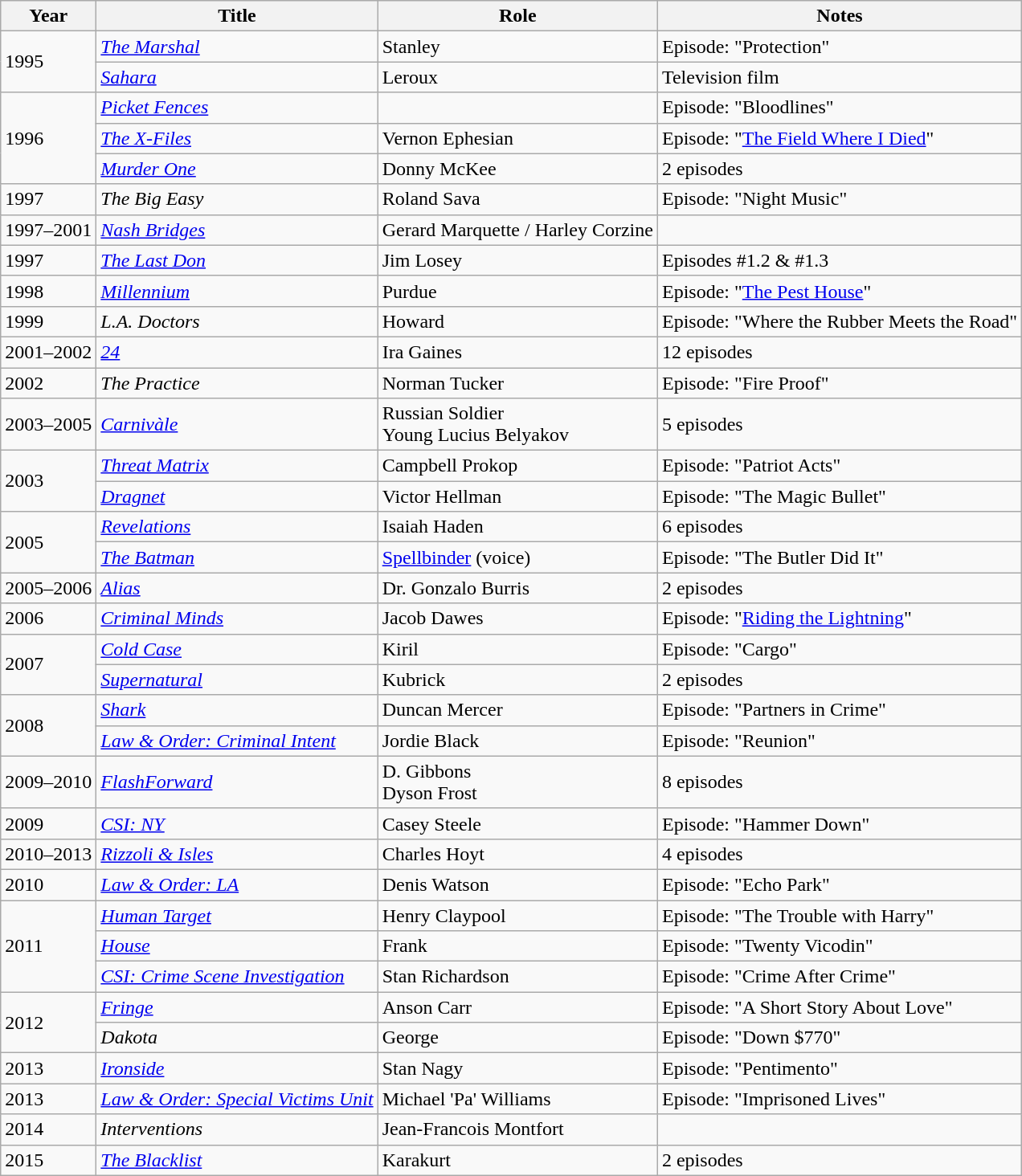<table class="wikitable">
<tr>
<th>Year</th>
<th>Title</th>
<th>Role</th>
<th>Notes</th>
</tr>
<tr>
<td rowspan="2">1995</td>
<td><em><a href='#'>The Marshal</a></em></td>
<td>Stanley</td>
<td>Episode: "Protection"</td>
</tr>
<tr>
<td><em><a href='#'>Sahara</a></em></td>
<td>Leroux</td>
<td>Television film</td>
</tr>
<tr>
<td rowspan="3">1996</td>
<td><em><a href='#'>Picket Fences</a></em></td>
<td></td>
<td>Episode: "Bloodlines"</td>
</tr>
<tr>
<td><em><a href='#'>The X-Files</a></em></td>
<td>Vernon Ephesian</td>
<td>Episode: "<a href='#'>The Field Where I Died</a>"</td>
</tr>
<tr>
<td><em><a href='#'>Murder One</a></em></td>
<td>Donny McKee</td>
<td>2 episodes</td>
</tr>
<tr>
<td>1997</td>
<td><em>The Big Easy</em></td>
<td>Roland Sava</td>
<td>Episode: "Night Music"</td>
</tr>
<tr>
<td>1997–2001</td>
<td><em><a href='#'>Nash Bridges</a></em></td>
<td>Gerard Marquette / Harley Corzine</td>
<td></td>
</tr>
<tr>
<td>1997</td>
<td><em><a href='#'>The Last Don</a></em></td>
<td>Jim Losey</td>
<td>Episodes #1.2 & #1.3</td>
</tr>
<tr>
<td>1998</td>
<td><em><a href='#'>Millennium</a></em></td>
<td>Purdue</td>
<td>Episode: "<a href='#'>The Pest House</a>"</td>
</tr>
<tr>
<td>1999</td>
<td><em>L.A. Doctors</em></td>
<td>Howard</td>
<td>Episode: "Where the Rubber Meets the Road"</td>
</tr>
<tr>
<td>2001–2002</td>
<td><em><a href='#'>24</a></em></td>
<td>Ira Gaines</td>
<td>12 episodes</td>
</tr>
<tr>
<td>2002</td>
<td><em>The Practice</em></td>
<td>Norman Tucker</td>
<td>Episode: "Fire Proof"</td>
</tr>
<tr>
<td>2003–2005</td>
<td><em><a href='#'>Carnivàle</a></em></td>
<td>Russian Soldier<br>Young Lucius Belyakov</td>
<td>5 episodes</td>
</tr>
<tr>
<td rowspan="2">2003</td>
<td><em><a href='#'>Threat Matrix</a></em></td>
<td>Campbell Prokop</td>
<td>Episode: "Patriot Acts"</td>
</tr>
<tr>
<td><em><a href='#'>Dragnet</a></em></td>
<td>Victor Hellman</td>
<td>Episode: "The Magic Bullet"</td>
</tr>
<tr>
<td rowspan="2">2005</td>
<td><em><a href='#'>Revelations</a></em></td>
<td>Isaiah Haden</td>
<td>6 episodes</td>
</tr>
<tr>
<td><em><a href='#'>The Batman</a></em></td>
<td><a href='#'>Spellbinder</a> (voice)</td>
<td>Episode: "The Butler Did It"</td>
</tr>
<tr>
<td>2005–2006</td>
<td><em><a href='#'>Alias</a></em></td>
<td>Dr. Gonzalo Burris</td>
<td>2 episodes</td>
</tr>
<tr>
<td>2006</td>
<td><em><a href='#'>Criminal Minds</a></em></td>
<td>Jacob Dawes</td>
<td>Episode: "<a href='#'>Riding the Lightning</a>"</td>
</tr>
<tr>
<td rowspan="2">2007</td>
<td><em><a href='#'>Cold Case</a></em></td>
<td>Kiril</td>
<td>Episode: "Cargo"</td>
</tr>
<tr>
<td><em><a href='#'>Supernatural</a></em></td>
<td>Kubrick</td>
<td>2 episodes</td>
</tr>
<tr>
<td rowspan="2">2008</td>
<td><em><a href='#'>Shark</a></em></td>
<td>Duncan Mercer</td>
<td>Episode: "Partners in Crime"</td>
</tr>
<tr>
<td><em><a href='#'>Law & Order: Criminal Intent</a></em></td>
<td>Jordie Black</td>
<td>Episode: "Reunion"</td>
</tr>
<tr>
<td>2009–2010</td>
<td><em><a href='#'>FlashForward</a></em></td>
<td>D. Gibbons<br>Dyson Frost</td>
<td>8 episodes</td>
</tr>
<tr>
<td>2009</td>
<td><em><a href='#'>CSI: NY</a></em></td>
<td>Casey Steele</td>
<td>Episode: "Hammer Down"</td>
</tr>
<tr>
<td>2010–2013</td>
<td><em><a href='#'>Rizzoli & Isles</a></em></td>
<td>Charles Hoyt</td>
<td>4 episodes</td>
</tr>
<tr>
<td>2010</td>
<td><em><a href='#'>Law & Order: LA</a></em></td>
<td>Denis Watson</td>
<td>Episode: "Echo Park"</td>
</tr>
<tr>
<td rowspan="3">2011</td>
<td><em><a href='#'>Human Target</a></em></td>
<td>Henry Claypool</td>
<td>Episode: "The Trouble with Harry"</td>
</tr>
<tr>
<td><em><a href='#'>House</a></em></td>
<td>Frank</td>
<td>Episode: "Twenty Vicodin"</td>
</tr>
<tr>
<td><em><a href='#'>CSI: Crime Scene Investigation</a></em></td>
<td>Stan Richardson</td>
<td>Episode: "Crime After Crime"</td>
</tr>
<tr>
<td rowspan="2">2012</td>
<td><em><a href='#'>Fringe</a></em></td>
<td>Anson Carr</td>
<td>Episode: "A Short Story About Love"</td>
</tr>
<tr>
<td><em>Dakota</em></td>
<td>George</td>
<td>Episode: "Down $770"</td>
</tr>
<tr>
<td>2013</td>
<td><em><a href='#'>Ironside</a></em></td>
<td>Stan Nagy</td>
<td>Episode: "Pentimento"</td>
</tr>
<tr>
<td>2013</td>
<td><em><a href='#'>Law & Order: Special Victims Unit</a></em></td>
<td>Michael 'Pa' Williams</td>
<td>Episode: "Imprisoned Lives"</td>
</tr>
<tr>
<td>2014</td>
<td><em>Interventions</em></td>
<td>Jean-Francois Montfort</td>
<td></td>
</tr>
<tr>
<td>2015</td>
<td><em><a href='#'>The Blacklist</a></em></td>
<td>Karakurt</td>
<td>2 episodes</td>
</tr>
</table>
